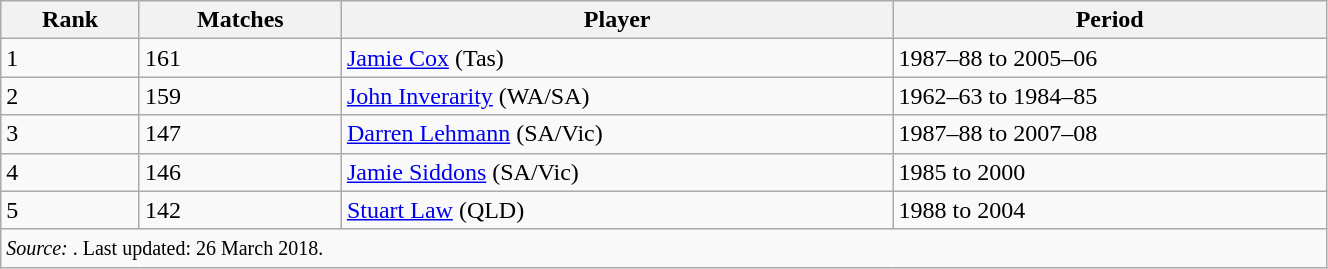<table class="wikitable" style="width:70%;">
<tr>
<th>Rank</th>
<th>Matches</th>
<th>Player</th>
<th>Period</th>
</tr>
<tr>
<td>1</td>
<td>161</td>
<td><a href='#'>Jamie Cox</a> (Tas)</td>
<td>1987–88 to 2005–06</td>
</tr>
<tr>
<td>2</td>
<td>159</td>
<td><a href='#'>John Inverarity</a> (WA/SA)</td>
<td>1962–63 to 1984–85</td>
</tr>
<tr>
<td>3</td>
<td>147</td>
<td><a href='#'>Darren Lehmann</a> (SA/Vic)</td>
<td>1987–88 to 2007–08</td>
</tr>
<tr>
<td>4</td>
<td>146</td>
<td><a href='#'>Jamie Siddons</a> (SA/Vic)</td>
<td>1985 to 2000</td>
</tr>
<tr>
<td>5</td>
<td>142</td>
<td><a href='#'>Stuart Law</a> (QLD)</td>
<td>1988 to 2004</td>
</tr>
<tr>
<td colspan=4><small><em>Source: </em>. Last updated: 26 March 2018.</small></td>
</tr>
</table>
